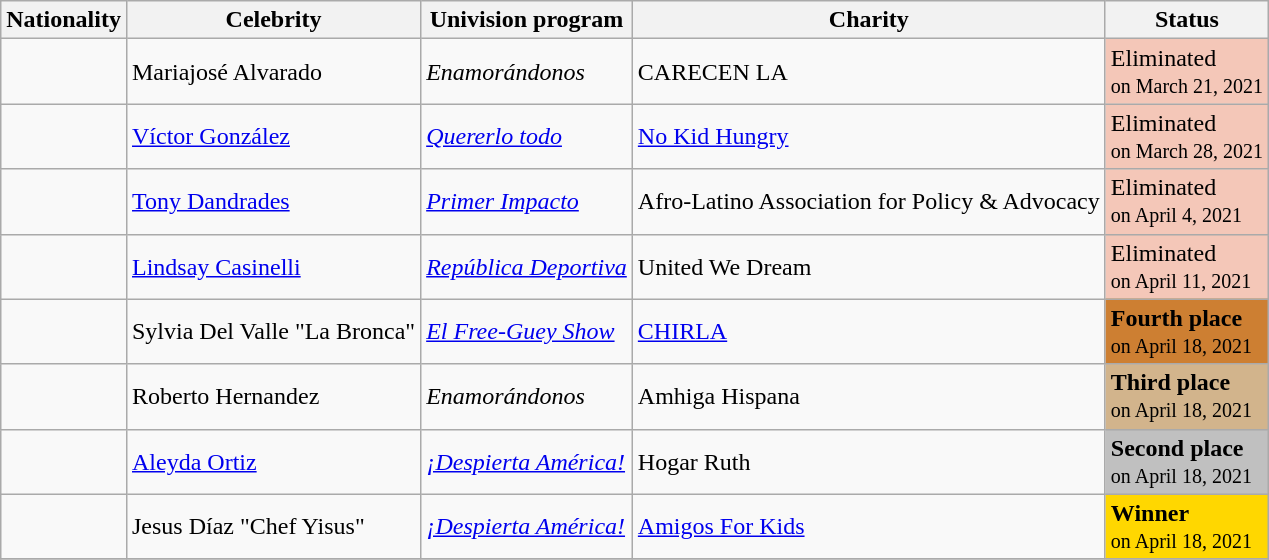<table class="wikitable sortable plainrowheaders">
<tr>
<th scope="col">Nationality</th>
<th scope="col">Celebrity</th>
<th scope="col">Univision program</th>
<th scope="col">Charity</th>
<th scope="col">Status</th>
</tr>
<tr>
<td scope="row"></td>
<td>Mariajosé Alvarado</td>
<td><em>Enamorándonos</em></td>
<td>CARECEN LA</td>
<td style="background:#f4c7b8;"><div>Eliminated<br><small>on March 21, 2021</small></div></td>
</tr>
<tr>
<td scope="row"></td>
<td><a href='#'>Víctor González</a></td>
<td><em><a href='#'>Quererlo todo</a></em></td>
<td><a href='#'>No Kid Hungry</a></td>
<td style="background:#f4c7b8;"><div>Eliminated<br><small>on March 28, 2021</small></div></td>
</tr>
<tr>
<td scope="row"></td>
<td><a href='#'>Tony Dandrades</a></td>
<td><em><a href='#'>Primer Impacto</a></em></td>
<td>Afro-Latino Association for Policy & Advocacy</td>
<td style="background:#f4c7b8;"><div>Eliminated<br><small>on April 4, 2021</small></div></td>
</tr>
<tr>
<td scope="row"></td>
<td><a href='#'>Lindsay Casinelli</a></td>
<td><em><a href='#'>República Deportiva</a></em></td>
<td>United We Dream</td>
<td style="background:#f4c7b8;"><div>Eliminated<br><small>on April 11, 2021</small></div></td>
</tr>
<tr>
<td scope="row"></td>
<td>Sylvia Del Valle "La Bronca"</td>
<td><em><a href='#'>El Free-Guey Show</a></em></td>
<td><a href='#'>CHIRLA</a></td>
<td style="background:#cd7f32;"><div><strong>Fourth place</strong><br><small>on April 18, 2021</small></div></td>
</tr>
<tr>
<td scope="row"></td>
<td>Roberto Hernandez</td>
<td><em>Enamorándonos</em></td>
<td>Amhiga Hispana</td>
<td style="background:tan;"><div><strong>Third place</strong><br><small>on April 18, 2021</small></div></td>
</tr>
<tr>
<td scope="row"></td>
<td><a href='#'>Aleyda Ortiz</a></td>
<td><em><a href='#'>¡Despierta América!</a></em></td>
<td>Hogar Ruth</td>
<td style="background:silver;"><div><strong>Second place</strong><br><small>on April 18, 2021</small></div></td>
</tr>
<tr>
<td scope="row"></td>
<td>Jesus Díaz "Chef Yisus"</td>
<td><em><a href='#'>¡Despierta América!</a></em></td>
<td><a href='#'>Amigos For Kids</a></td>
<td style="background:gold;"><div><strong>Winner</strong><br><small>on April 18, 2021</small></div></td>
</tr>
<tr>
</tr>
</table>
